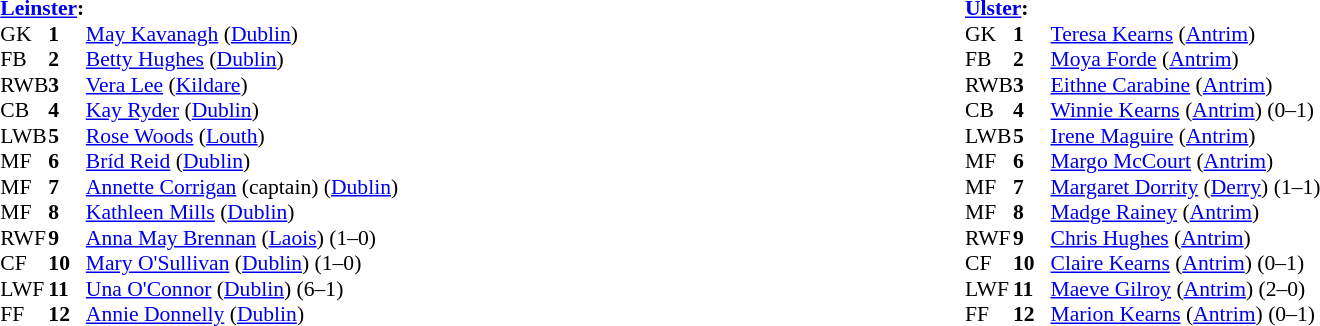<table width="100%">
<tr>
<td valign="top"></td>
<td valign="top" width="50%"><br><table style="font-size: 90%" cellspacing="0" cellpadding="0" align=center>
<tr>
<td colspan="4"><strong><a href='#'>Leinster</a>:</strong></td>
</tr>
<tr>
<th width="25"></th>
<th width="25"></th>
</tr>
<tr>
<td>GK</td>
<td><strong>1</strong></td>
<td><a href='#'>May Kavanagh</a> (<a href='#'>Dublin</a>)</td>
</tr>
<tr>
<td>FB</td>
<td><strong>2</strong></td>
<td><a href='#'>Betty Hughes</a> (<a href='#'>Dublin</a>)</td>
</tr>
<tr>
<td>RWB</td>
<td><strong>3</strong></td>
<td><a href='#'>Vera Lee</a> (<a href='#'>Kildare</a>)</td>
</tr>
<tr>
<td>CB</td>
<td><strong>4</strong></td>
<td><a href='#'>Kay Ryder</a> (<a href='#'>Dublin</a>)</td>
</tr>
<tr>
<td>LWB</td>
<td><strong>5</strong></td>
<td><a href='#'>Rose Woods</a> (<a href='#'>Louth</a>)</td>
</tr>
<tr>
<td>MF</td>
<td><strong>6</strong></td>
<td><a href='#'>Bríd Reid</a> (<a href='#'>Dublin</a>)</td>
</tr>
<tr>
<td>MF</td>
<td><strong>7</strong></td>
<td><a href='#'>Annette Corrigan</a> (captain) (<a href='#'>Dublin</a>)</td>
</tr>
<tr>
<td>MF</td>
<td><strong>8</strong></td>
<td><a href='#'>Kathleen Mills</a> (<a href='#'>Dublin</a>)</td>
</tr>
<tr>
<td>RWF</td>
<td><strong>9</strong></td>
<td><a href='#'>Anna May Brennan</a> (<a href='#'>Laois</a>) (1–0)</td>
</tr>
<tr>
<td>CF</td>
<td><strong>10</strong></td>
<td><a href='#'>Mary O'Sullivan</a> (<a href='#'>Dublin</a>) (1–0)</td>
</tr>
<tr>
<td>LWF</td>
<td><strong>11</strong></td>
<td><a href='#'>Una O'Connor</a> (<a href='#'>Dublin</a>) (6–1)</td>
</tr>
<tr>
<td>FF</td>
<td><strong>12</strong></td>
<td><a href='#'>Annie Donnelly</a> (<a href='#'>Dublin</a>)</td>
</tr>
<tr>
</tr>
</table>
</td>
<td valign="top" width="50%"><br><table style="font-size: 90%" cellspacing="0" cellpadding="0" align=center>
<tr>
<td colspan="4"><strong><a href='#'>Ulster</a>:</strong></td>
</tr>
<tr>
<th width="25"></th>
<th width="25"></th>
</tr>
<tr>
<td>GK</td>
<td><strong>1</strong></td>
<td><a href='#'>Teresa Kearns</a> (<a href='#'>Antrim</a>)</td>
</tr>
<tr>
<td>FB</td>
<td><strong>2</strong></td>
<td><a href='#'>Moya Forde</a> (<a href='#'>Antrim</a>)</td>
</tr>
<tr>
<td>RWB</td>
<td><strong>3</strong></td>
<td><a href='#'>Eithne Carabine</a> (<a href='#'>Antrim</a>)</td>
</tr>
<tr>
<td>CB</td>
<td><strong>4</strong></td>
<td><a href='#'>Winnie Kearns</a> (<a href='#'>Antrim</a>) (0–1)</td>
</tr>
<tr>
<td>LWB</td>
<td><strong>5</strong></td>
<td><a href='#'>Irene Maguire</a> (<a href='#'>Antrim</a>)</td>
</tr>
<tr>
<td>MF</td>
<td><strong>6</strong></td>
<td><a href='#'>Margo McCourt</a> (<a href='#'>Antrim</a>)</td>
</tr>
<tr>
<td>MF</td>
<td><strong>7</strong></td>
<td><a href='#'>Margaret Dorrity</a> (<a href='#'>Derry</a>) (1–1)</td>
</tr>
<tr>
<td>MF</td>
<td><strong>8</strong></td>
<td><a href='#'>Madge Rainey</a> (<a href='#'>Antrim</a>)</td>
</tr>
<tr>
<td>RWF</td>
<td><strong>9</strong></td>
<td><a href='#'>Chris Hughes</a> (<a href='#'>Antrim</a>)</td>
</tr>
<tr>
<td>CF</td>
<td><strong>10</strong></td>
<td><a href='#'>Claire Kearns</a> (<a href='#'>Antrim</a>) (0–1)</td>
</tr>
<tr>
<td>LWF</td>
<td><strong>11</strong></td>
<td><a href='#'>Maeve Gilroy</a> (<a href='#'>Antrim</a>) (2–0)</td>
</tr>
<tr>
<td>FF</td>
<td><strong>12</strong></td>
<td><a href='#'>Marion Kearns</a> (<a href='#'>Antrim</a>) (0–1)</td>
</tr>
<tr>
</tr>
</table>
</td>
</tr>
</table>
